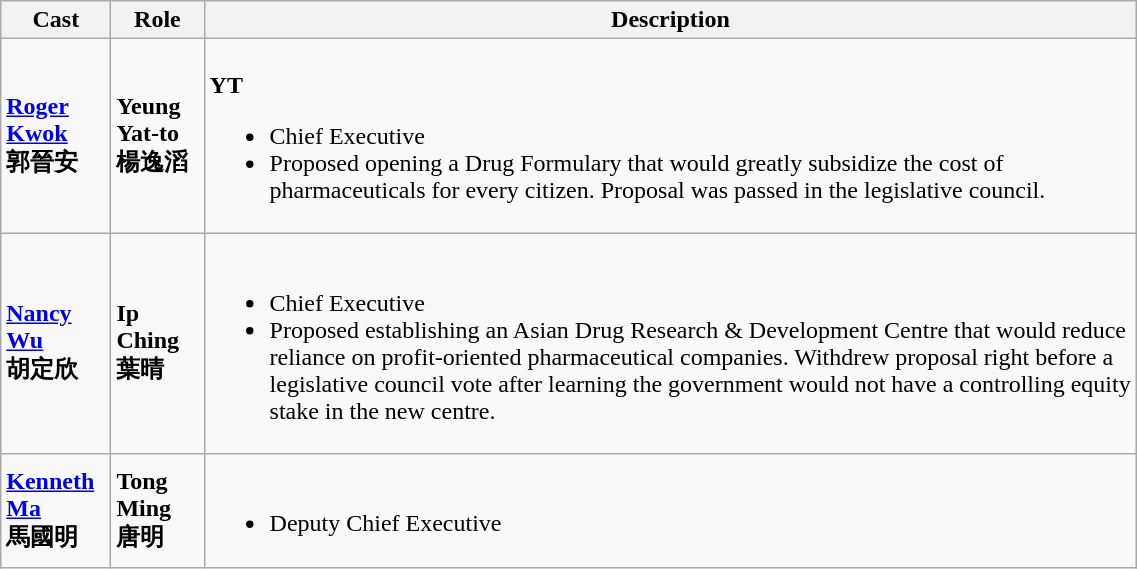<table class="wikitable" width="60%">
<tr>
<th>Cast</th>
<th>Role</th>
<th>Description</th>
</tr>
<tr>
<td><strong><a href='#'>Roger Kwok</a> <br> 郭晉安 </strong></td>
<td><strong> Yeung Yat-to<br>楊逸滔 </strong></td>
<td><br><strong>YT</strong><ul><li>Chief Executive</li><li>Proposed opening a Drug Formulary that would greatly subsidize the cost of pharmaceuticals for every citizen. Proposal was passed in the legislative council.</li></ul></td>
</tr>
<tr>
<td><strong><a href='#'>Nancy Wu</a><br> 胡定欣 </strong></td>
<td><strong> Ip Ching<br>葉晴 </strong></td>
<td><br><ul><li>Chief Executive</li><li>Proposed establishing an Asian Drug Research & Development Centre that would reduce reliance on profit-oriented pharmaceutical companies. Withdrew proposal right before a legislative council vote after learning the government would not have a controlling equity stake in the new centre.</li></ul></td>
</tr>
<tr>
<td><strong><a href='#'>Kenneth Ma</a> <br> 馬國明 </strong></td>
<td><strong> Tong Ming <br> 唐明 </strong></td>
<td><br><ul><li>Deputy Chief Executive</li></ul></td>
</tr>
</table>
